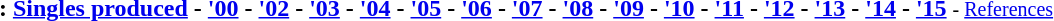<table id="toc" class="toc" summary="Contents" align="center">
<tr>
<th>:</th>
<td><strong><a href='#'>Singles produced</a> - <a href='#'>'00</a> - <a href='#'>'02</a> - <a href='#'>'03</a> - <a href='#'>'04</a> - <a href='#'>'05</a> - <a href='#'>'06</a> - <a href='#'>'07</a> - <a href='#'>'08</a> - <a href='#'>'09</a> - <a href='#'>'10</a> - <a href='#'>'11</a> - <a href='#'>'12</a> - <a href='#'>'13</a> - <a href='#'>'14</a> - <a href='#'>'15</a></strong> <small> - <a href='#'>References</a></small> </td>
</tr>
</table>
